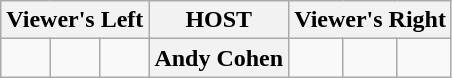<table class="wikitable" style="text-align:center">
<tr>
<th colspan="3">Viewer's Left</th>
<th>HOST</th>
<th colspan="3">Viewer's Right</th>
</tr>
<tr>
<td></td>
<td></td>
<td></td>
<th>Andy Cohen</th>
<td></td>
<td></td>
<td></td>
</tr>
</table>
